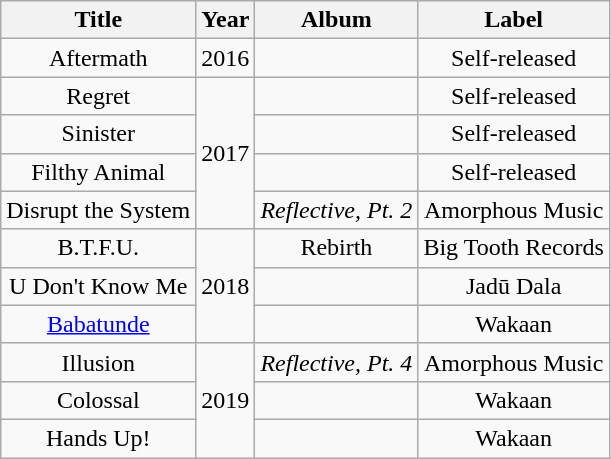<table class="wikitable plainrowheaders" style="text-align:center;">
<tr>
<th scope="col">Title</th>
<th scope="col">Year</th>
<th scope="col">Album</th>
<th scope="col">Label</th>
</tr>
<tr>
<td>Aftermath</td>
<td rowspan="1">2016</td>
<td></td>
<td>Self-released</td>
</tr>
<tr>
<td>Regret</td>
<td rowspan="4">2017</td>
<td></td>
<td>Self-released</td>
</tr>
<tr>
<td>Sinister</td>
<td></td>
<td>Self-released</td>
</tr>
<tr>
<td>Filthy Animal</td>
<td></td>
<td>Self-released</td>
</tr>
<tr>
<td>Disrupt the System </td>
<td><em>Reflective, Pt. 2</em></td>
<td>Amorphous Music</td>
</tr>
<tr>
<td>B.T.F.U.</td>
<td rowspan="3">2018</td>
<td>Rebirth</td>
<td>Big Tooth Records</td>
</tr>
<tr>
<td>U Don't Know Me </td>
<td></td>
<td>Jadū Dala</td>
</tr>
<tr>
<td><a href='#'>Babatunde</a> </td>
<td></td>
<td>Wakaan</td>
</tr>
<tr>
<td>Illusion </td>
<td rowspan="3">2019</td>
<td><em>Reflective, Pt. 4</em></td>
<td>Amorphous Music</td>
</tr>
<tr>
<td>Colossal </td>
<td></td>
<td>Wakaan</td>
</tr>
<tr>
<td>Hands Up! </td>
<td></td>
<td>Wakaan</td>
</tr>
</table>
